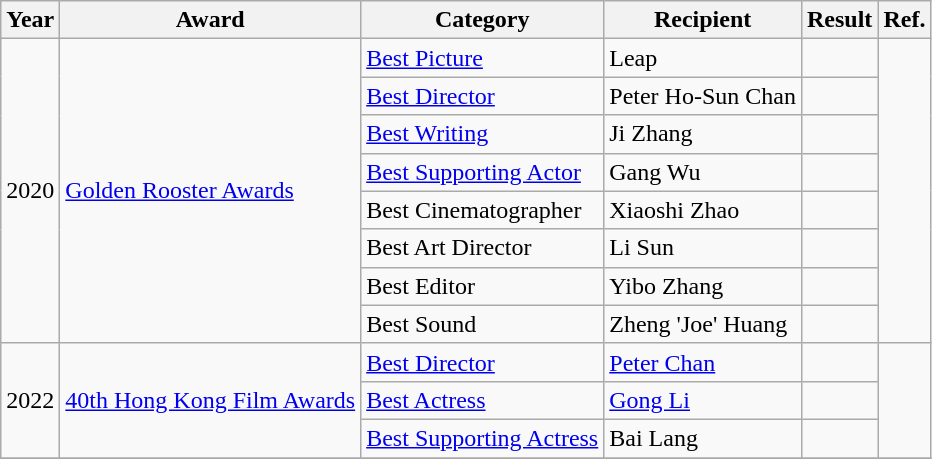<table class="wikitable">
<tr>
<th>Year</th>
<th>Award</th>
<th>Category</th>
<th>Recipient</th>
<th>Result</th>
<th>Ref.</th>
</tr>
<tr>
<td rowspan="8">2020</td>
<td rowspan=8><a href='#'>Golden Rooster Awards</a></td>
<td><a href='#'>Best Picture</a></td>
<td>Leap</td>
<td></td>
<td rowspan=8></td>
</tr>
<tr>
<td><a href='#'>Best Director</a></td>
<td>Peter Ho-Sun Chan</td>
<td></td>
</tr>
<tr>
<td><a href='#'>Best Writing</a></td>
<td>Ji Zhang</td>
<td></td>
</tr>
<tr>
<td><a href='#'>Best Supporting Actor</a></td>
<td>Gang Wu</td>
<td></td>
</tr>
<tr>
<td>Best Cinematographer</td>
<td>Xiaoshi Zhao</td>
<td></td>
</tr>
<tr>
<td>Best Art Director</td>
<td>Li Sun</td>
<td></td>
</tr>
<tr>
<td>Best Editor</td>
<td>Yibo Zhang</td>
<td></td>
</tr>
<tr>
<td>Best Sound</td>
<td>Zheng 'Joe' Huang</td>
<td></td>
</tr>
<tr>
<td rowspan=3>2022</td>
<td rowspan=3><a href='#'>40th Hong Kong Film Awards</a></td>
<td><a href='#'>Best Director</a></td>
<td><a href='#'>Peter Chan</a></td>
<td></td>
<td style="text-align: center;" rowspan=3></td>
</tr>
<tr>
<td><a href='#'>Best Actress</a></td>
<td><a href='#'>Gong Li</a></td>
<td></td>
</tr>
<tr>
<td><a href='#'>Best Supporting Actress</a></td>
<td>Bai Lang</td>
<td></td>
</tr>
<tr>
</tr>
</table>
